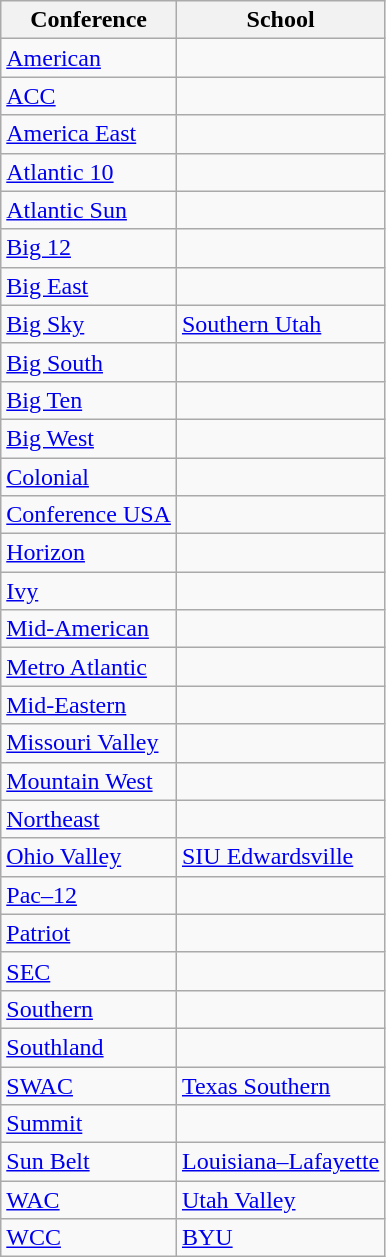<table class=wikitable>
<tr>
<th>Conference</th>
<th>School</th>
</tr>
<tr>
<td><a href='#'>American</a></td>
<td></td>
</tr>
<tr>
<td><a href='#'>ACC</a></td>
<td></td>
</tr>
<tr>
<td><a href='#'>America East</a></td>
<td></td>
</tr>
<tr>
<td><a href='#'>Atlantic 10</a></td>
<td></td>
</tr>
<tr>
<td><a href='#'>Atlantic Sun</a></td>
<td></td>
</tr>
<tr>
<td><a href='#'>Big 12</a></td>
<td></td>
</tr>
<tr>
<td><a href='#'>Big East</a></td>
<td></td>
</tr>
<tr>
<td><a href='#'>Big Sky</a></td>
<td><a href='#'>Southern Utah</a></td>
</tr>
<tr>
<td><a href='#'>Big South</a></td>
<td></td>
</tr>
<tr>
<td><a href='#'>Big Ten</a></td>
<td></td>
</tr>
<tr>
<td><a href='#'>Big West</a></td>
<td></td>
</tr>
<tr>
<td><a href='#'>Colonial</a></td>
<td></td>
</tr>
<tr>
<td><a href='#'>Conference USA</a></td>
<td></td>
</tr>
<tr>
<td><a href='#'>Horizon</a></td>
<td></td>
</tr>
<tr>
<td><a href='#'>Ivy</a></td>
<td></td>
</tr>
<tr>
<td><a href='#'>Mid-American</a></td>
<td></td>
</tr>
<tr>
<td><a href='#'>Metro Atlantic</a></td>
<td></td>
</tr>
<tr>
<td><a href='#'>Mid-Eastern</a></td>
<td></td>
</tr>
<tr>
<td><a href='#'>Missouri Valley</a></td>
<td></td>
</tr>
<tr>
<td><a href='#'>Mountain West</a></td>
<td></td>
</tr>
<tr>
<td><a href='#'>Northeast</a></td>
<td></td>
</tr>
<tr>
<td><a href='#'>Ohio Valley</a></td>
<td><a href='#'>SIU Edwardsville</a></td>
</tr>
<tr>
<td><a href='#'>Pac–12</a></td>
<td></td>
</tr>
<tr>
<td><a href='#'>Patriot</a></td>
<td></td>
</tr>
<tr>
<td><a href='#'>SEC</a></td>
<td></td>
</tr>
<tr>
<td><a href='#'>Southern</a></td>
<td></td>
</tr>
<tr>
<td><a href='#'>Southland</a></td>
<td></td>
</tr>
<tr>
<td><a href='#'>SWAC</a></td>
<td><a href='#'>Texas Southern</a></td>
</tr>
<tr>
<td><a href='#'>Summit</a></td>
<td></td>
</tr>
<tr>
<td><a href='#'>Sun Belt</a></td>
<td><a href='#'>Louisiana–Lafayette</a></td>
</tr>
<tr>
<td><a href='#'>WAC</a></td>
<td><a href='#'>Utah Valley</a></td>
</tr>
<tr>
<td><a href='#'>WCC</a></td>
<td><a href='#'>BYU</a></td>
</tr>
</table>
